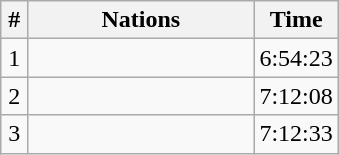<table class="wikitable" style="text-align:center;">
<tr>
<th width=8%>#</th>
<th width=67%>Nations</th>
<th width=25%>Time</th>
</tr>
<tr>
<td>1</td>
<td align="left"></td>
<td>6:54:23</td>
</tr>
<tr>
<td>2</td>
<td align="left"></td>
<td>7:12:08</td>
</tr>
<tr>
<td>3</td>
<td align="left"></td>
<td>7:12:33</td>
</tr>
</table>
